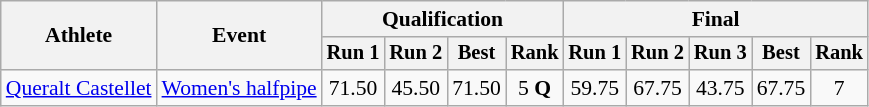<table class="wikitable" style="font-size:90%">
<tr>
<th rowspan="2">Athlete</th>
<th rowspan="2">Event</th>
<th colspan="4">Qualification</th>
<th colspan="5">Final</th>
</tr>
<tr style="font-size:95%">
<th>Run 1</th>
<th>Run 2</th>
<th>Best</th>
<th>Rank</th>
<th>Run 1</th>
<th>Run 2</th>
<th>Run 3</th>
<th>Best</th>
<th>Rank</th>
</tr>
<tr align=center>
<td align=left><a href='#'>Queralt Castellet</a></td>
<td align=left><a href='#'>Women's halfpipe</a></td>
<td>71.50</td>
<td>45.50</td>
<td>71.50</td>
<td>5 <strong>Q</strong></td>
<td>59.75</td>
<td>67.75</td>
<td>43.75</td>
<td>67.75</td>
<td>7</td>
</tr>
</table>
